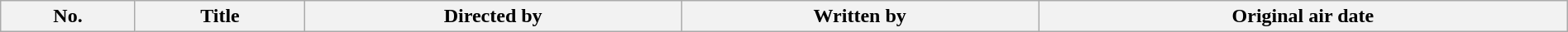<table class="wikitable plainrowheaders" style="width:100%; background:#fff;">
<tr>
<th style="background:#;">No.</th>
<th style="background:#;">Title</th>
<th style="background:#;">Directed by</th>
<th style="background:#;">Written by</th>
<th style="background:#;">Original air date<br>




















</th>
</tr>
</table>
